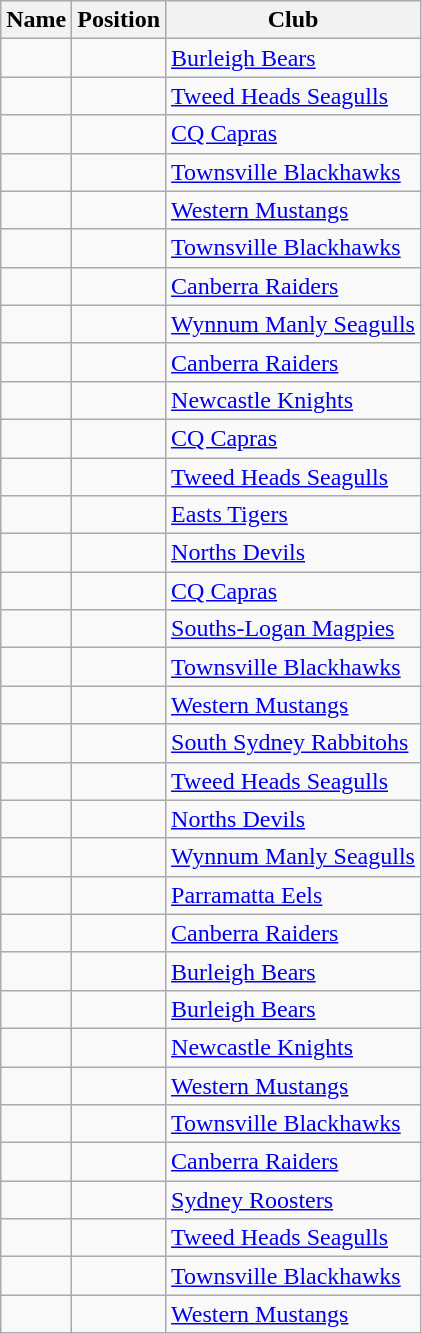<table class="wikitable sortable">
<tr>
<th>Name</th>
<th>Position</th>
<th>Club</th>
</tr>
<tr>
<td></td>
<td></td>
<td> <a href='#'>Burleigh Bears</a></td>
</tr>
<tr>
<td></td>
<td></td>
<td> <a href='#'>Tweed Heads Seagulls</a></td>
</tr>
<tr>
<td></td>
<td></td>
<td> <a href='#'>CQ Capras</a></td>
</tr>
<tr>
<td></td>
<td></td>
<td> <a href='#'>Townsville Blackhawks</a></td>
</tr>
<tr>
<td></td>
<td></td>
<td> <a href='#'>Western Mustangs</a></td>
</tr>
<tr>
<td></td>
<td></td>
<td> <a href='#'>Townsville Blackhawks</a></td>
</tr>
<tr>
<td></td>
<td></td>
<td> <a href='#'>Canberra Raiders</a></td>
</tr>
<tr>
<td></td>
<td></td>
<td> <a href='#'>Wynnum Manly Seagulls</a></td>
</tr>
<tr>
<td></td>
<td></td>
<td> <a href='#'>Canberra Raiders</a></td>
</tr>
<tr>
<td></td>
<td></td>
<td> <a href='#'>Newcastle Knights</a></td>
</tr>
<tr>
<td></td>
<td></td>
<td> <a href='#'>CQ Capras</a></td>
</tr>
<tr>
<td></td>
<td></td>
<td> <a href='#'>Tweed Heads Seagulls</a></td>
</tr>
<tr>
<td></td>
<td></td>
<td> <a href='#'>Easts Tigers</a></td>
</tr>
<tr>
<td></td>
<td></td>
<td> <a href='#'>Norths Devils</a></td>
</tr>
<tr>
<td></td>
<td></td>
<td> <a href='#'>CQ Capras</a></td>
</tr>
<tr>
<td></td>
<td></td>
<td> <a href='#'>Souths-Logan Magpies</a></td>
</tr>
<tr>
<td></td>
<td></td>
<td> <a href='#'>Townsville Blackhawks</a></td>
</tr>
<tr>
<td></td>
<td></td>
<td> <a href='#'>Western Mustangs</a></td>
</tr>
<tr>
<td></td>
<td></td>
<td> <a href='#'>South Sydney Rabbitohs</a></td>
</tr>
<tr>
<td></td>
<td></td>
<td> <a href='#'>Tweed Heads Seagulls</a></td>
</tr>
<tr>
<td></td>
<td></td>
<td> <a href='#'>Norths Devils</a></td>
</tr>
<tr>
<td></td>
<td></td>
<td> <a href='#'>Wynnum Manly Seagulls</a></td>
</tr>
<tr>
<td></td>
<td></td>
<td> <a href='#'>Parramatta Eels</a></td>
</tr>
<tr>
<td></td>
<td></td>
<td> <a href='#'>Canberra Raiders</a></td>
</tr>
<tr>
<td></td>
<td></td>
<td> <a href='#'>Burleigh Bears</a></td>
</tr>
<tr>
<td></td>
<td></td>
<td> <a href='#'>Burleigh Bears</a></td>
</tr>
<tr>
<td></td>
<td></td>
<td> <a href='#'>Newcastle Knights</a></td>
</tr>
<tr>
<td></td>
<td></td>
<td> <a href='#'>Western Mustangs</a></td>
</tr>
<tr>
<td></td>
<td></td>
<td> <a href='#'>Townsville Blackhawks</a></td>
</tr>
<tr>
<td></td>
<td></td>
<td> <a href='#'>Canberra Raiders</a></td>
</tr>
<tr>
<td></td>
<td></td>
<td> <a href='#'>Sydney Roosters</a></td>
</tr>
<tr>
<td></td>
<td></td>
<td> <a href='#'>Tweed Heads Seagulls</a></td>
</tr>
<tr>
<td></td>
<td></td>
<td> <a href='#'>Townsville Blackhawks</a></td>
</tr>
<tr>
<td></td>
<td></td>
<td> <a href='#'>Western Mustangs</a></td>
</tr>
</table>
